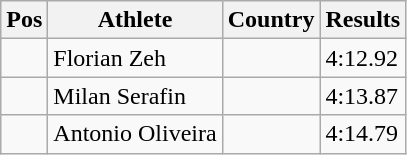<table class="wikitable wikble">
<tr>
<th>Pos</th>
<th>Athlete</th>
<th>Country</th>
<th>Results</th>
</tr>
<tr>
<td align="center"></td>
<td>Florian Zeh</td>
<td></td>
<td>4:12.92</td>
</tr>
<tr>
<td align="center"></td>
<td>Milan Serafin</td>
<td></td>
<td>4:13.87</td>
</tr>
<tr>
<td align="center"></td>
<td>Antonio Oliveira</td>
<td></td>
<td>4:14.79</td>
</tr>
</table>
